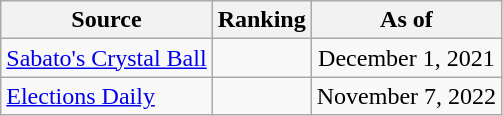<table class="wikitable" style="text-align:center">
<tr>
<th>Source</th>
<th>Ranking</th>
<th>As of</th>
</tr>
<tr>
<td align=left><a href='#'>Sabato's Crystal Ball</a></td>
<td></td>
<td>December 1, 2021</td>
</tr>
<tr>
<td align="left"><a href='#'>Elections Daily</a></td>
<td></td>
<td>November 7, 2022</td>
</tr>
</table>
